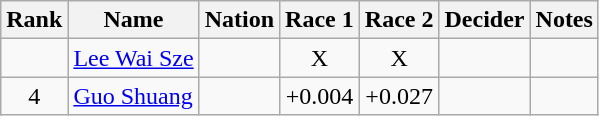<table class="wikitable sortable" style="text-align:center">
<tr>
<th>Rank</th>
<th>Name</th>
<th>Nation</th>
<th>Race 1</th>
<th>Race 2</th>
<th>Decider</th>
<th>Notes</th>
</tr>
<tr>
<td></td>
<td align=left><a href='#'>Lee Wai Sze</a></td>
<td align=left></td>
<td>X</td>
<td>X</td>
<td></td>
<td></td>
</tr>
<tr>
<td>4</td>
<td align=left><a href='#'>Guo Shuang</a></td>
<td align=left></td>
<td>+0.004</td>
<td>+0.027</td>
<td></td>
<td></td>
</tr>
</table>
